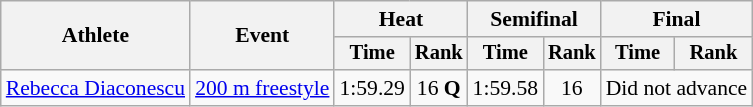<table class=wikitable style="font-size:90%;">
<tr>
<th rowspan=2>Athlete</th>
<th rowspan=2>Event</th>
<th colspan=2>Heat</th>
<th colspan=2>Semifinal</th>
<th colspan=2>Final</th>
</tr>
<tr style="font-size:95%">
<th>Time</th>
<th>Rank</th>
<th>Time</th>
<th>Rank</th>
<th>Time</th>
<th>Rank</th>
</tr>
<tr align=center>
<td align=left><a href='#'>Rebecca Diaconescu</a></td>
<td align=left><a href='#'>200 m freestyle</a></td>
<td>1:59.29</td>
<td>16 <strong>Q</strong></td>
<td>1:59.58</td>
<td>16</td>
<td colspan="2">Did not advance</td>
</tr>
</table>
